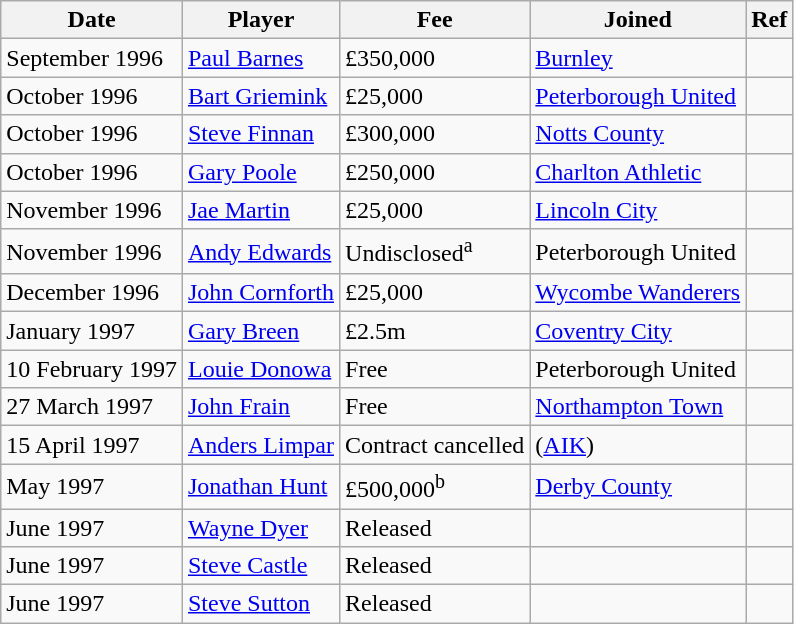<table class="wikitable" style="text-align: left">
<tr>
<th>Date</th>
<th>Player</th>
<th>Fee</th>
<th>Joined</th>
<th>Ref</th>
</tr>
<tr>
<td>September 1996</td>
<td><a href='#'>Paul Barnes</a></td>
<td>£350,000</td>
<td><a href='#'>Burnley</a></td>
<td style="text-align: center"></td>
</tr>
<tr>
<td>October 1996</td>
<td><a href='#'>Bart Griemink</a></td>
<td>£25,000</td>
<td><a href='#'>Peterborough United</a></td>
<td style="text-align: center"></td>
</tr>
<tr>
<td>October 1996</td>
<td><a href='#'>Steve Finnan</a></td>
<td>£300,000</td>
<td><a href='#'>Notts County</a></td>
<td style="text-align: center"></td>
</tr>
<tr>
<td>October 1996</td>
<td><a href='#'>Gary Poole</a></td>
<td>£250,000</td>
<td><a href='#'>Charlton Athletic</a></td>
<td style="text-align: center"></td>
</tr>
<tr>
<td>November 1996</td>
<td><a href='#'>Jae Martin</a></td>
<td>£25,000</td>
<td><a href='#'>Lincoln City</a></td>
<td style="text-align: center"></td>
</tr>
<tr>
<td>November 1996</td>
<td><a href='#'>Andy Edwards</a></td>
<td>Undisclosed<sup>a</sup></td>
<td>Peterborough United</td>
<td style="text-align: center"></td>
</tr>
<tr>
<td>December 1996</td>
<td><a href='#'>John Cornforth</a></td>
<td>£25,000</td>
<td><a href='#'>Wycombe Wanderers</a></td>
<td style="text-align: center"></td>
</tr>
<tr>
<td>January 1997</td>
<td><a href='#'>Gary Breen</a></td>
<td>£2.5m</td>
<td><a href='#'>Coventry City</a></td>
<td style="text-align: center"></td>
</tr>
<tr>
<td>10 February 1997</td>
<td><a href='#'>Louie Donowa</a></td>
<td>Free</td>
<td>Peterborough United</td>
<td style="text-align: center"></td>
</tr>
<tr>
<td>27 March 1997</td>
<td><a href='#'>John Frain</a></td>
<td>Free</td>
<td><a href='#'>Northampton Town</a></td>
<td style="text-align: center"></td>
</tr>
<tr>
<td>15 April 1997</td>
<td><a href='#'>Anders Limpar</a></td>
<td>Contract cancelled</td>
<td>(<a href='#'>AIK</a>)</td>
<td style="text-align: center"></td>
</tr>
<tr>
<td>May 1997</td>
<td><a href='#'>Jonathan Hunt</a></td>
<td>£500,000<sup>b</sup></td>
<td><a href='#'>Derby County</a></td>
<td style="text-align: center"></td>
</tr>
<tr>
<td>June 1997</td>
<td><a href='#'>Wayne Dyer</a></td>
<td>Released</td>
<td></td>
<td style="text-align: center"></td>
</tr>
<tr>
<td>June 1997</td>
<td><a href='#'>Steve Castle</a></td>
<td>Released</td>
<td></td>
<td style="text-align: center"></td>
</tr>
<tr>
<td>June 1997</td>
<td><a href='#'>Steve Sutton</a></td>
<td>Released</td>
<td></td>
<td style="text-align: center"></td>
</tr>
</table>
